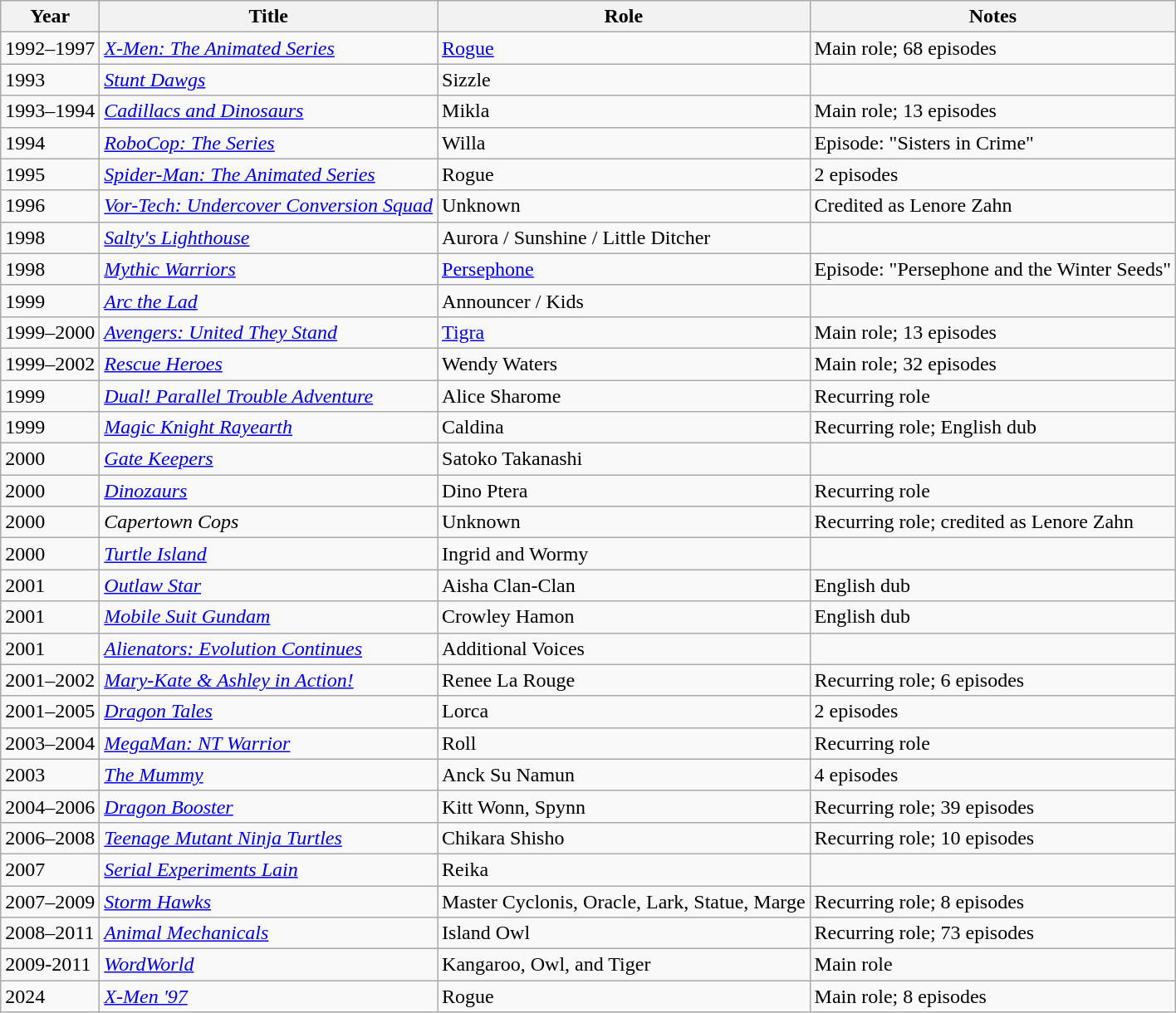<table class="wikitable sortable">
<tr>
<th>Year</th>
<th>Title</th>
<th>Role</th>
<th class="unsortable">Notes</th>
</tr>
<tr>
<td>1992–1997</td>
<td><em><a href='#'>X-Men: The Animated Series</a></em></td>
<td><a href='#'>Rogue</a></td>
<td>Main role; 68 episodes</td>
</tr>
<tr>
<td>1993</td>
<td><em><a href='#'>Stunt Dawgs</a></em></td>
<td>Sizzle</td>
<td></td>
</tr>
<tr>
<td>1993–1994</td>
<td><em><a href='#'>Cadillacs and Dinosaurs</a></em></td>
<td>Mikla</td>
<td>Main role; 13 episodes</td>
</tr>
<tr>
<td>1994</td>
<td><em><a href='#'>RoboCop: The Series</a></em></td>
<td>Willa</td>
<td>Episode: "Sisters in Crime"</td>
</tr>
<tr>
<td>1995</td>
<td><em><a href='#'>Spider-Man: The Animated Series</a></em></td>
<td>Rogue</td>
<td>2 episodes</td>
</tr>
<tr>
<td>1996</td>
<td><em><a href='#'>Vor-Tech: Undercover Conversion Squad</a></em></td>
<td>Unknown</td>
<td>Credited as Lenore Zahn</td>
</tr>
<tr>
<td>1998</td>
<td><em><a href='#'>Salty's Lighthouse</a></em></td>
<td>Aurora / Sunshine / Little Ditcher</td>
<td></td>
</tr>
<tr>
<td>1998</td>
<td><em><a href='#'>Mythic Warriors</a></em></td>
<td><a href='#'>Persephone</a></td>
<td>Episode: "Persephone and the Winter Seeds"</td>
</tr>
<tr>
<td>1999</td>
<td><em><a href='#'>Arc the Lad</a></em></td>
<td>Announcer / Kids</td>
<td></td>
</tr>
<tr>
<td>1999–2000</td>
<td><em><a href='#'>Avengers: United They Stand</a></em></td>
<td><a href='#'>Tigra</a></td>
<td>Main role; 13 episodes</td>
</tr>
<tr>
<td>1999–2002</td>
<td><em><a href='#'>Rescue Heroes</a></em></td>
<td>Wendy Waters</td>
<td>Main role; 32 episodes</td>
</tr>
<tr>
<td>1999</td>
<td><em><a href='#'>Dual! Parallel Trouble Adventure</a></em></td>
<td>Alice Sharome</td>
<td>Recurring role</td>
</tr>
<tr>
<td>1999</td>
<td><em><a href='#'>Magic Knight Rayearth</a></em></td>
<td>Caldina</td>
<td>Recurring role; English dub</td>
</tr>
<tr>
<td>2000</td>
<td><em><a href='#'>Gate Keepers</a></em></td>
<td>Satoko Takanashi</td>
<td></td>
</tr>
<tr>
<td>2000</td>
<td><em><a href='#'>Dinozaurs</a></em></td>
<td>Dino Ptera</td>
<td>Recurring role</td>
</tr>
<tr>
<td>2000</td>
<td><em>Capertown Cops</em></td>
<td>Unknown</td>
<td>Recurring role; credited as Lenore Zahn</td>
</tr>
<tr>
<td>2000</td>
<td><em><a href='#'>Turtle Island</a></em></td>
<td>Ingrid and Wormy</td>
<td></td>
</tr>
<tr>
<td>2001</td>
<td><em><a href='#'>Outlaw Star</a></em></td>
<td>Aisha Clan-Clan</td>
<td>English dub</td>
</tr>
<tr>
<td>2001</td>
<td><em><a href='#'>Mobile Suit Gundam</a></em></td>
<td>Crowley Hamon</td>
<td>English dub</td>
</tr>
<tr>
<td>2001</td>
<td><em><a href='#'>Alienators: Evolution Continues</a></em></td>
<td>Additional Voices</td>
<td></td>
</tr>
<tr>
<td>2001–2002</td>
<td><em><a href='#'>Mary-Kate & Ashley in Action!</a></em></td>
<td>Renee La Rouge</td>
<td>Recurring role; 6 episodes</td>
</tr>
<tr>
<td>2001–2005</td>
<td><em><a href='#'>Dragon Tales</a></em></td>
<td>Lorca</td>
<td>2 episodes</td>
</tr>
<tr>
<td>2003–2004</td>
<td><em><a href='#'>MegaMan: NT Warrior</a></em></td>
<td>Roll</td>
<td>Recurring role</td>
</tr>
<tr>
<td>2003</td>
<td data-sort-value="Mummy, The"><em><a href='#'>The Mummy</a></em></td>
<td>Anck Su Namun</td>
<td>4 episodes</td>
</tr>
<tr>
<td>2004–2006</td>
<td><em><a href='#'>Dragon Booster</a></em></td>
<td>Kitt Wonn, Spynn</td>
<td>Recurring role; 39 episodes</td>
</tr>
<tr>
<td>2006–2008</td>
<td><em><a href='#'>Teenage Mutant Ninja Turtles</a></em></td>
<td>Chikara Shisho</td>
<td>Recurring role; 10 episodes</td>
</tr>
<tr>
<td>2007</td>
<td><em><a href='#'>Serial Experiments Lain</a></em></td>
<td>Reika</td>
<td></td>
</tr>
<tr>
<td>2007–2009</td>
<td><em><a href='#'>Storm Hawks</a></em></td>
<td>Master Cyclonis, Oracle, Lark, Statue, Marge</td>
<td>Recurring role; 8 episodes</td>
</tr>
<tr>
<td>2008–2011</td>
<td><em><a href='#'>Animal Mechanicals</a></em></td>
<td>Island Owl</td>
<td>Recurring role; 73 episodes</td>
</tr>
<tr>
<td>2009-2011</td>
<td><em><a href='#'>WordWorld</a></em></td>
<td>Kangaroo, Owl, and Tiger</td>
<td>Main role</td>
</tr>
<tr>
<td>2024</td>
<td><em><a href='#'>X-Men '97</a></em></td>
<td>Rogue</td>
<td>Main role; 8 episodes</td>
</tr>
</table>
